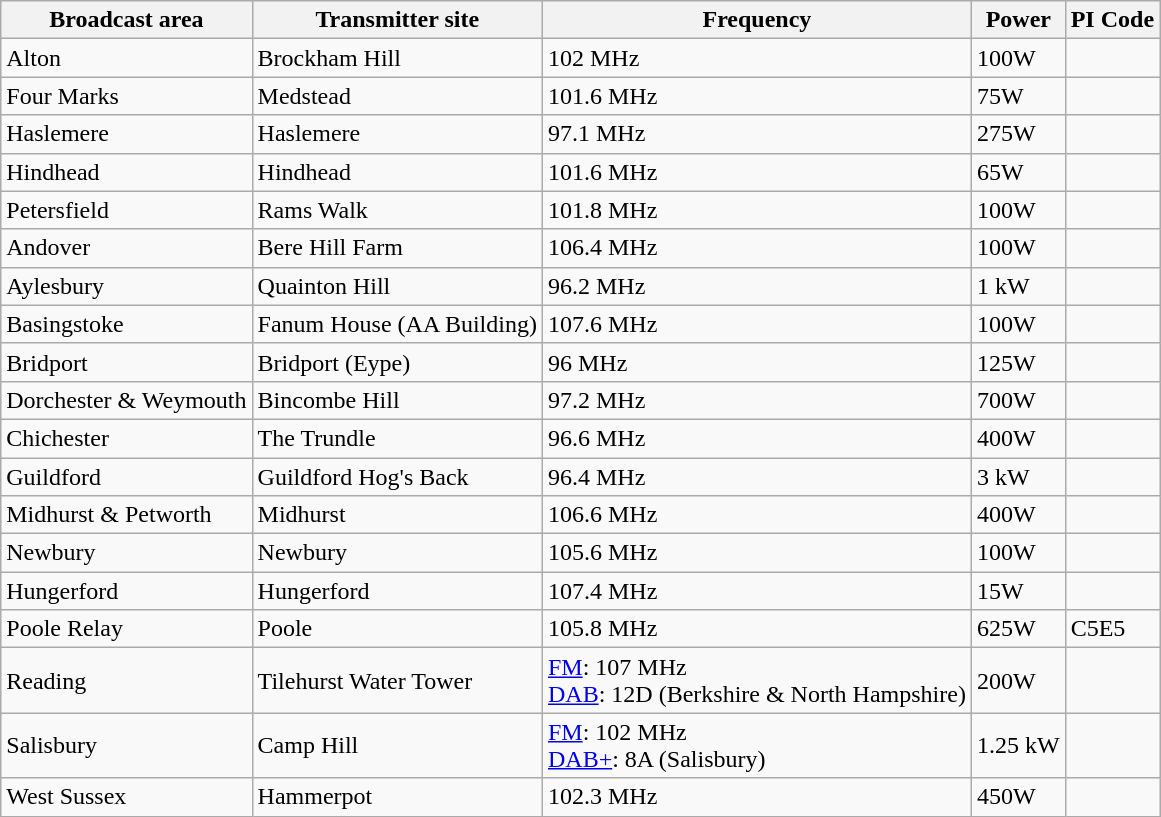<table class="wikitable">
<tr>
<th>Broadcast area</th>
<th>Transmitter site</th>
<th>Frequency</th>
<th>Power</th>
<th>PI Code</th>
</tr>
<tr>
<td>Alton</td>
<td>Brockham Hill</td>
<td>102 MHz</td>
<td>100W</td>
<td></td>
</tr>
<tr>
<td>Four Marks</td>
<td>Medstead</td>
<td>101.6 MHz</td>
<td>75W</td>
<td></td>
</tr>
<tr>
<td>Haslemere</td>
<td>Haslemere</td>
<td>97.1 MHz</td>
<td>275W</td>
<td></td>
</tr>
<tr>
<td>Hindhead</td>
<td>Hindhead</td>
<td>101.6 MHz</td>
<td>65W</td>
<td></td>
</tr>
<tr>
<td>Petersfield</td>
<td>Rams Walk</td>
<td>101.8 MHz</td>
<td>100W</td>
<td></td>
</tr>
<tr>
<td>Andover</td>
<td>Bere Hill Farm</td>
<td>106.4 MHz</td>
<td>100W</td>
<td></td>
</tr>
<tr>
<td>Aylesbury</td>
<td>Quainton Hill</td>
<td>96.2 MHz</td>
<td>1 kW</td>
<td></td>
</tr>
<tr>
<td>Basingstoke</td>
<td>Fanum House (AA Building)</td>
<td>107.6 MHz</td>
<td>100W</td>
<td></td>
</tr>
<tr>
<td>Bridport</td>
<td>Bridport (Eype)</td>
<td>96 MHz</td>
<td>125W</td>
<td></td>
</tr>
<tr>
<td>Dorchester & Weymouth</td>
<td>Bincombe Hill</td>
<td>97.2 MHz</td>
<td>700W</td>
<td></td>
</tr>
<tr>
<td>Chichester</td>
<td>The Trundle</td>
<td>96.6 MHz</td>
<td>400W</td>
<td></td>
</tr>
<tr>
<td>Guildford</td>
<td>Guildford Hog's Back</td>
<td>96.4 MHz</td>
<td>3 kW</td>
<td></td>
</tr>
<tr>
<td>Midhurst & Petworth</td>
<td>Midhurst</td>
<td>106.6 MHz</td>
<td>400W</td>
<td></td>
</tr>
<tr>
<td>Newbury</td>
<td>Newbury</td>
<td>105.6 MHz</td>
<td>100W</td>
<td></td>
</tr>
<tr>
<td>Hungerford</td>
<td>Hungerford</td>
<td>107.4 MHz</td>
<td>15W</td>
<td></td>
</tr>
<tr>
<td>Poole Relay</td>
<td>Poole</td>
<td>105.8 MHz</td>
<td>625W</td>
<td>C5E5</td>
</tr>
<tr>
<td>Reading</td>
<td>Tilehurst Water Tower</td>
<td><a href='#'>FM</a>: 107 MHz <br><a href='#'>DAB</a>: 12D (Berkshire & North Hampshire)</td>
<td>200W</td>
<td></td>
</tr>
<tr>
<td>Salisbury</td>
<td>Camp Hill</td>
<td><a href='#'>FM</a>: 102 MHz<br><a href='#'>DAB+</a>: 8A (Salisbury)</td>
<td>1.25 kW</td>
<td></td>
</tr>
<tr>
<td>West Sussex</td>
<td>Hammerpot</td>
<td>102.3 MHz</td>
<td>450W</td>
<td></td>
</tr>
</table>
